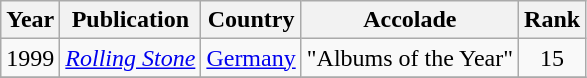<table class="wikitable sortable" style="margin:0em 1em 1em 0pt">
<tr>
<th>Year</th>
<th>Publication</th>
<th>Country</th>
<th>Accolade</th>
<th>Rank</th>
</tr>
<tr>
<td align=center>1999</td>
<td><em><a href='#'>Rolling Stone</a></em></td>
<td><a href='#'>Germany</a></td>
<td>"Albums of the Year"</td>
<td align=center>15</td>
</tr>
<tr class="sortbottom">
</tr>
</table>
